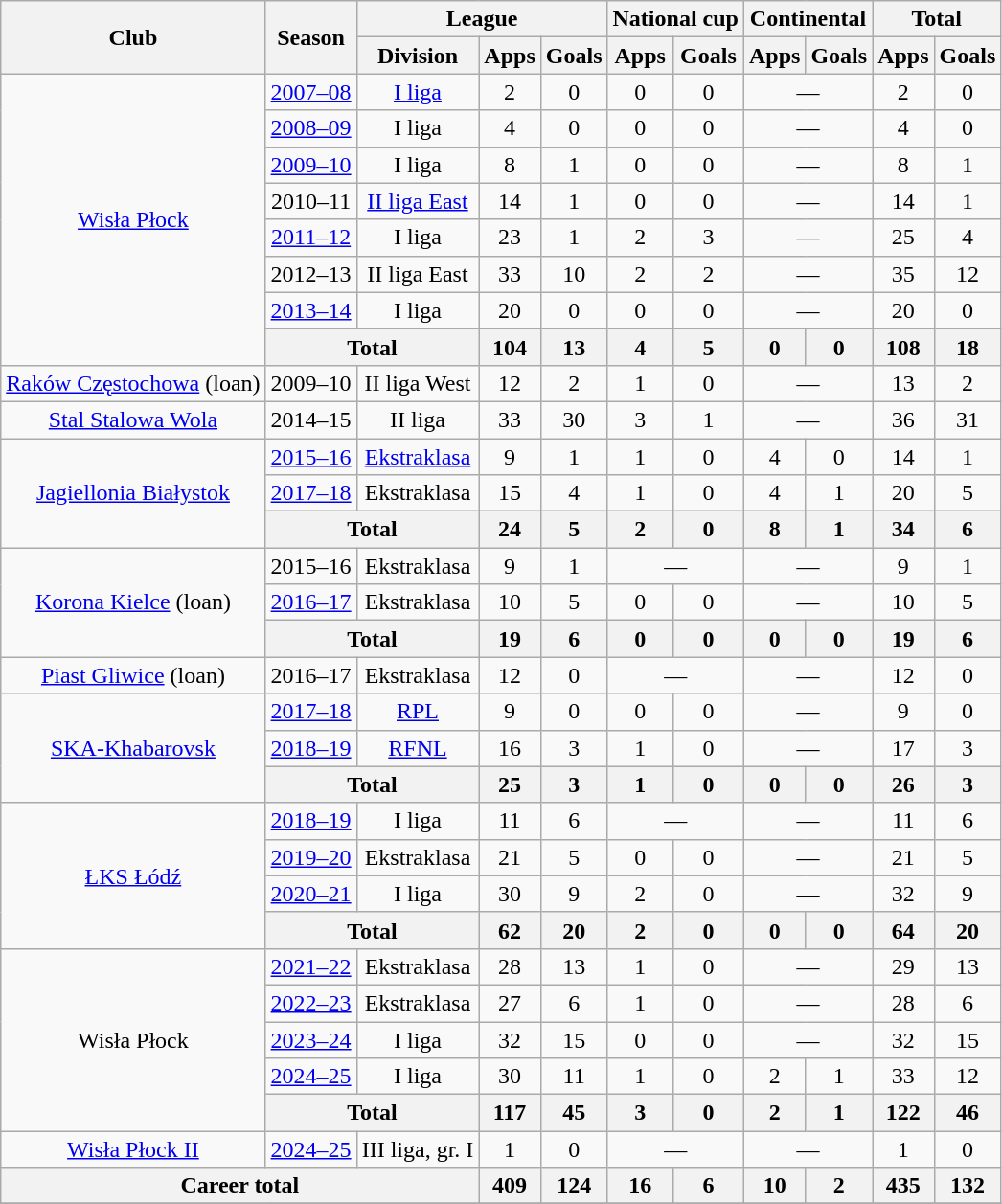<table class="wikitable" style="text-align: center;">
<tr>
<th rowspan=2>Club</th>
<th rowspan=2>Season</th>
<th colspan=3>League</th>
<th colspan=2>National cup</th>
<th colspan=2>Continental</th>
<th colspan=2>Total</th>
</tr>
<tr>
<th>Division</th>
<th>Apps</th>
<th>Goals</th>
<th>Apps</th>
<th>Goals</th>
<th>Apps</th>
<th>Goals</th>
<th>Apps</th>
<th>Goals</th>
</tr>
<tr>
<td rowspan=8><a href='#'>Wisła Płock</a></td>
<td><a href='#'>2007–08</a></td>
<td><a href='#'>I liga</a></td>
<td>2</td>
<td>0</td>
<td>0</td>
<td>0</td>
<td colspan=2>—</td>
<td>2</td>
<td>0</td>
</tr>
<tr>
<td><a href='#'>2008–09</a></td>
<td>I liga</td>
<td>4</td>
<td>0</td>
<td>0</td>
<td>0</td>
<td colspan=2>—</td>
<td>4</td>
<td>0</td>
</tr>
<tr>
<td><a href='#'>2009–10</a></td>
<td>I liga</td>
<td>8</td>
<td>1</td>
<td>0</td>
<td>0</td>
<td colspan=2>—</td>
<td>8</td>
<td>1</td>
</tr>
<tr>
<td>2010–11</td>
<td><a href='#'>II liga East</a></td>
<td>14</td>
<td>1</td>
<td>0</td>
<td>0</td>
<td colspan=2>—</td>
<td>14</td>
<td>1</td>
</tr>
<tr>
<td><a href='#'>2011–12</a></td>
<td>I liga</td>
<td>23</td>
<td>1</td>
<td>2</td>
<td>3</td>
<td colspan=2>—</td>
<td>25</td>
<td>4</td>
</tr>
<tr>
<td>2012–13</td>
<td>II liga East</td>
<td>33</td>
<td>10</td>
<td>2</td>
<td>2</td>
<td colspan=2>—</td>
<td>35</td>
<td>12</td>
</tr>
<tr>
<td><a href='#'>2013–14</a></td>
<td>I liga</td>
<td>20</td>
<td>0</td>
<td>0</td>
<td>0</td>
<td colspan=2>—</td>
<td>20</td>
<td>0</td>
</tr>
<tr>
<th colspan=2>Total</th>
<th>104</th>
<th>13</th>
<th>4</th>
<th>5</th>
<th>0</th>
<th>0</th>
<th>108</th>
<th>18</th>
</tr>
<tr>
<td><a href='#'>Raków Częstochowa</a> (loan)</td>
<td>2009–10</td>
<td>II liga West</td>
<td>12</td>
<td>2</td>
<td>1</td>
<td>0</td>
<td colspan=2>—</td>
<td>13</td>
<td>2</td>
</tr>
<tr>
<td><a href='#'>Stal Stalowa Wola</a></td>
<td>2014–15</td>
<td>II liga</td>
<td>33</td>
<td>30</td>
<td>3</td>
<td>1</td>
<td colspan=2>—</td>
<td>36</td>
<td>31</td>
</tr>
<tr>
<td rowspan=3><a href='#'>Jagiellonia Białystok</a></td>
<td><a href='#'>2015–16</a></td>
<td><a href='#'>Ekstraklasa</a></td>
<td>9</td>
<td>1</td>
<td>1</td>
<td>0</td>
<td>4</td>
<td>0</td>
<td>14</td>
<td>1</td>
</tr>
<tr>
<td><a href='#'>2017–18</a></td>
<td>Ekstraklasa</td>
<td>15</td>
<td>4</td>
<td>1</td>
<td>0</td>
<td>4</td>
<td>1</td>
<td>20</td>
<td>5</td>
</tr>
<tr>
<th colspan=2>Total</th>
<th>24</th>
<th>5</th>
<th>2</th>
<th>0</th>
<th>8</th>
<th>1</th>
<th>34</th>
<th>6</th>
</tr>
<tr>
<td rowspan=3><a href='#'>Korona Kielce</a> (loan)</td>
<td>2015–16</td>
<td>Ekstraklasa</td>
<td>9</td>
<td>1</td>
<td colspan=2>—</td>
<td colspan=2>—</td>
<td>9</td>
<td>1</td>
</tr>
<tr>
<td><a href='#'>2016–17</a></td>
<td>Ekstraklasa</td>
<td>10</td>
<td>5</td>
<td>0</td>
<td>0</td>
<td colspan=2>—</td>
<td>10</td>
<td>5</td>
</tr>
<tr>
<th colspan=2>Total</th>
<th>19</th>
<th>6</th>
<th>0</th>
<th>0</th>
<th>0</th>
<th>0</th>
<th>19</th>
<th>6</th>
</tr>
<tr>
<td><a href='#'>Piast Gliwice</a> (loan)</td>
<td>2016–17</td>
<td>Ekstraklasa</td>
<td>12</td>
<td>0</td>
<td colspan=2>—</td>
<td colspan=2>—</td>
<td>12</td>
<td>0</td>
</tr>
<tr>
<td rowspan=3><a href='#'>SKA-Khabarovsk</a></td>
<td><a href='#'>2017–18</a></td>
<td><a href='#'>RPL</a></td>
<td>9</td>
<td>0</td>
<td>0</td>
<td>0</td>
<td colspan=2>—</td>
<td>9</td>
<td>0</td>
</tr>
<tr>
<td><a href='#'>2018–19</a></td>
<td><a href='#'>RFNL</a></td>
<td>16</td>
<td>3</td>
<td>1</td>
<td>0</td>
<td colspan=2>—</td>
<td>17</td>
<td>3</td>
</tr>
<tr>
<th colspan=2>Total</th>
<th>25</th>
<th>3</th>
<th>1</th>
<th>0</th>
<th>0</th>
<th>0</th>
<th>26</th>
<th>3</th>
</tr>
<tr>
<td rowspan=4><a href='#'>ŁKS Łódź</a></td>
<td><a href='#'>2018–19</a></td>
<td>I liga</td>
<td>11</td>
<td>6</td>
<td colspan=2>—</td>
<td colspan=2>—</td>
<td>11</td>
<td>6</td>
</tr>
<tr>
<td><a href='#'>2019–20</a></td>
<td>Ekstraklasa</td>
<td>21</td>
<td>5</td>
<td>0</td>
<td>0</td>
<td colspan=2>—</td>
<td>21</td>
<td>5</td>
</tr>
<tr>
<td><a href='#'>2020–21</a></td>
<td>I liga</td>
<td>30</td>
<td>9</td>
<td>2</td>
<td>0</td>
<td colspan=2>—</td>
<td>32</td>
<td>9</td>
</tr>
<tr>
<th colspan=2>Total</th>
<th>62</th>
<th>20</th>
<th>2</th>
<th>0</th>
<th>0</th>
<th>0</th>
<th>64</th>
<th>20</th>
</tr>
<tr>
<td rowspan=5>Wisła Płock</td>
<td><a href='#'>2021–22</a></td>
<td>Ekstraklasa</td>
<td>28</td>
<td>13</td>
<td>1</td>
<td>0</td>
<td colspan=2>—</td>
<td>29</td>
<td>13</td>
</tr>
<tr>
<td><a href='#'>2022–23</a></td>
<td>Ekstraklasa</td>
<td>27</td>
<td>6</td>
<td>1</td>
<td>0</td>
<td colspan=2>—</td>
<td>28</td>
<td>6</td>
</tr>
<tr>
<td><a href='#'>2023–24</a></td>
<td>I liga</td>
<td>32</td>
<td>15</td>
<td>0</td>
<td>0</td>
<td colspan=2>—</td>
<td>32</td>
<td>15</td>
</tr>
<tr>
<td><a href='#'>2024–25</a></td>
<td>I liga</td>
<td>30</td>
<td>11</td>
<td>1</td>
<td>0</td>
<td>2</td>
<td>1</td>
<td>33</td>
<td>12</td>
</tr>
<tr>
<th colspan=2>Total</th>
<th>117</th>
<th>45</th>
<th>3</th>
<th>0</th>
<th>2</th>
<th>1</th>
<th>122</th>
<th>46</th>
</tr>
<tr>
<td><a href='#'>Wisła Płock II</a></td>
<td><a href='#'>2024–25</a></td>
<td>III liga, gr. I</td>
<td>1</td>
<td>0</td>
<td colspan=2>—</td>
<td colspan=2>—</td>
<td>1</td>
<td>0</td>
</tr>
<tr>
<th colspan=3>Career total</th>
<th>409</th>
<th>124</th>
<th>16</th>
<th>6</th>
<th>10</th>
<th>2</th>
<th>435</th>
<th>132</th>
</tr>
<tr>
</tr>
</table>
